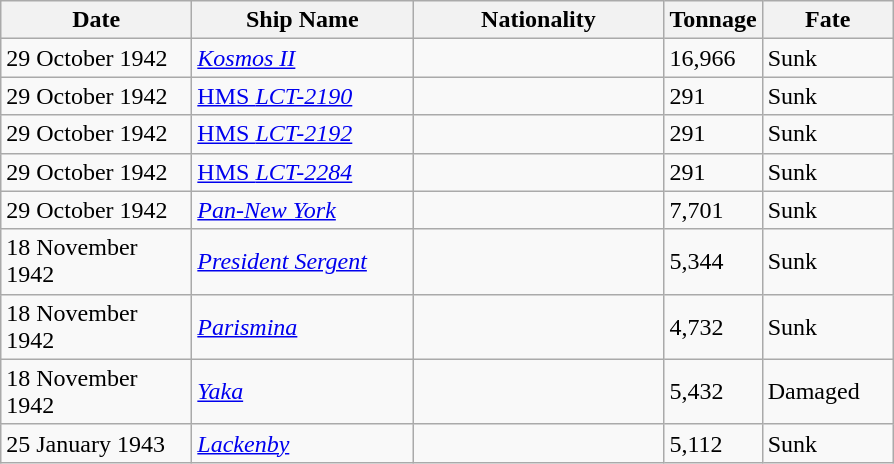<table class="wikitable sortable">
<tr>
<th width="120px">Date</th>
<th width="140px">Ship Name</th>
<th width="160px">Nationality</th>
<th width="25px">Tonnage</th>
<th width="80px">Fate</th>
</tr>
<tr>
<td align="left">29 October 1942</td>
<td align="left"><a href='#'><em>Kosmos II</em></a></td>
<td align="left"></td>
<td align="left">16,966</td>
<td align="left">Sunk</td>
</tr>
<tr>
<td align="left">29 October 1942</td>
<td align="left"><a href='#'>HMS <em>LCT-2190</em></a></td>
<td align="left"></td>
<td align="left">291</td>
<td align="left">Sunk</td>
</tr>
<tr>
<td align="left">29 October 1942</td>
<td align="left"><a href='#'>HMS <em>LCT-2192</em></a></td>
<td align="left"></td>
<td align="left">291</td>
<td align="left">Sunk</td>
</tr>
<tr>
<td align="left">29 October 1942</td>
<td align="left"><a href='#'>HMS <em>LCT-2284</em></a></td>
<td align="left"></td>
<td align="left">291</td>
<td align="left">Sunk</td>
</tr>
<tr>
<td align="left">29 October 1942</td>
<td align="left"><a href='#'><em>Pan-New York</em></a></td>
<td align="left"></td>
<td align="left">7,701</td>
<td align="left">Sunk</td>
</tr>
<tr>
<td align="left">18 November 1942</td>
<td align="left"><a href='#'><em>President Sergent</em></a></td>
<td align="left"></td>
<td align="left">5,344</td>
<td align="left">Sunk</td>
</tr>
<tr>
<td align="left">18 November 1942</td>
<td align="left"><a href='#'><em>Parismina</em></a></td>
<td align="left"></td>
<td align="left">4,732</td>
<td align="left">Sunk</td>
</tr>
<tr>
<td align="left">18 November 1942</td>
<td align="left"><a href='#'><em>Yaka</em></a></td>
<td align="left"></td>
<td align="left">5,432</td>
<td align="left">Damaged</td>
</tr>
<tr>
<td align="left">25 January 1943</td>
<td align="left"><a href='#'><em>Lackenby</em></a></td>
<td align="left"></td>
<td align="left">5,112</td>
<td align="left">Sunk</td>
</tr>
</table>
